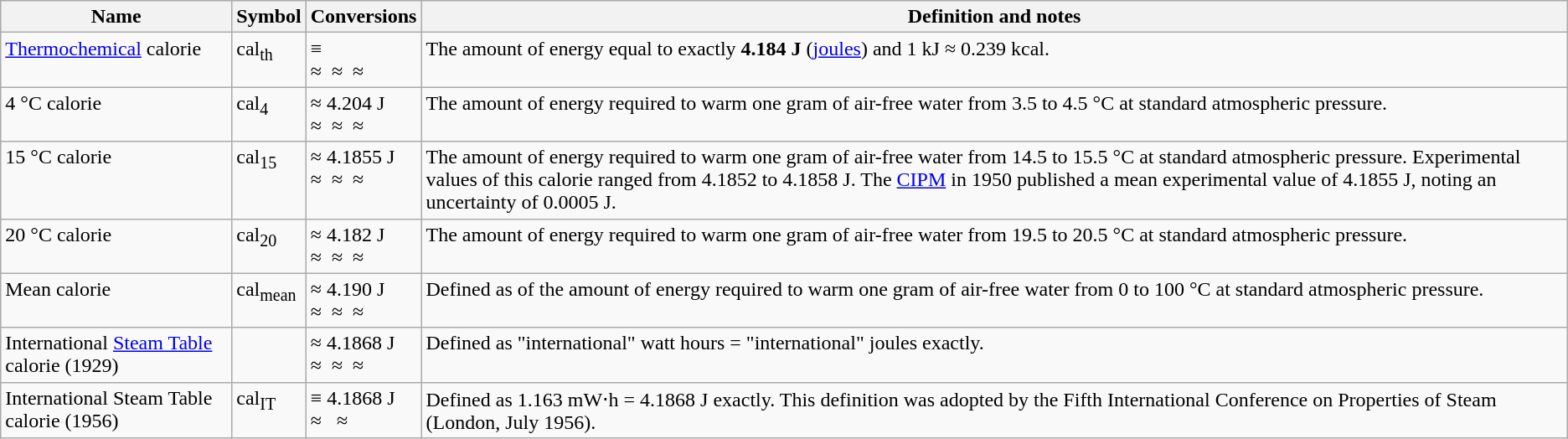<table class=wikitable>
<tr>
<th>Name</th>
<th>Symbol</th>
<th>Conversions</th>
<th>Definition and notes</th>
</tr>
<tr valign=top>
<td><a href='#'>Thermochemical</a> calorie</td>
<td>cal<sub>th</sub></td>
<td>≡ <br>≈ 
≈ 
≈ </td>
<td>The amount of energy equal to exactly <strong>4.184 J</strong> (<a href='#'>joules</a>) and 1 kJ ≈ 0.239 kcal.</td>
</tr>
<tr valign=top>
<td>4 °C calorie</td>
<td>cal<sub>4</sub></td>
<td>≈ 4.204 J<br>≈ 
≈ 
≈ </td>
<td>The amount of energy required to warm one gram of air-free water from 3.5 to 4.5 °C at standard atmospheric pressure.</td>
</tr>
<tr valign=top>
<td>15 °C calorie</td>
<td>cal<sub>15</sub></td>
<td>≈ 4.1855 J<br>≈ 
≈ 
≈ </td>
<td>The amount of energy required to warm one gram of air-free water from 14.5 to 15.5 °C at standard atmospheric pressure. Experimental values of this calorie ranged from 4.1852 to 4.1858 J. The <a href='#'>CIPM</a> in 1950 published a mean experimental value of 4.1855 J, noting an uncertainty of 0.0005 J.</td>
</tr>
<tr valign=top>
<td>20 °C calorie</td>
<td>cal<sub>20</sub></td>
<td>≈ 4.182 J<br>≈ 
≈ 
≈ </td>
<td>The amount of energy required to warm one gram of air-free water from 19.5 to 20.5 °C at standard atmospheric pressure.</td>
</tr>
<tr valign=top>
<td>Mean calorie</td>
<td>cal<sub>mean</sub></td>
<td>≈ 4.190 J<br>≈ 
≈ 
≈ </td>
<td>Defined as  of the amount of energy required to warm one gram of air-free water from 0 to 100 °C at standard atmospheric pressure.</td>
</tr>
<tr valign=top>
<td>International <a href='#'>Steam Table</a> calorie (1929)</td>
<td></td>
<td>≈ 4.1868 J<br>≈ 
≈ 
≈ </td>
<td>Defined as  "international" watt hours =  "international" joules exactly.</td>
</tr>
<tr valign=top>
<td>International Steam Table calorie (1956)</td>
<td>cal<sub>IT</sub></td>
<td>≡ 4.1868 J<br>≈  
≈ </td>
<td>Defined as 1.163 mW⋅h = 4.1868 J exactly. This definition was adopted by the Fifth International Conference on Properties of Steam (London, July 1956).</td>
</tr>
</table>
